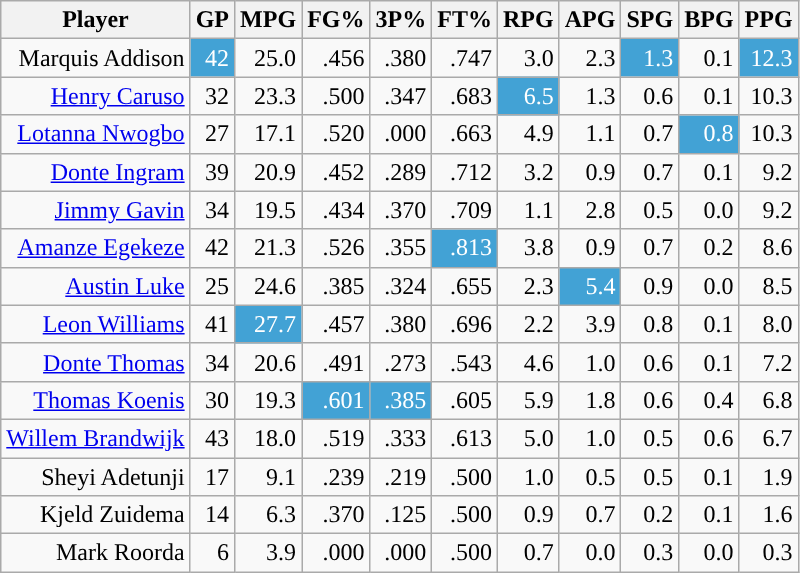<table class="wikitable sortable" style="text-align:right;">
<tr>
<th>Player</th>
<th>GP</th>
<th>MPG</th>
<th>FG%</th>
<th>3P%</th>
<th>FT%</th>
<th>RPG</th>
<th>APG</th>
<th>SPG</th>
<th>BPG</th>
<th>PPG</th>
</tr>
<tr>
<td>Marquis Addison</td>
<td style="background:#42A2D5; color:white;">42</td>
<td>25.0</td>
<td>.456</td>
<td>.380</td>
<td>.747</td>
<td>3.0</td>
<td>2.3</td>
<td style="background:#42A2D5; color:white;">1.3</td>
<td>0.1</td>
<td style="background:#42A2D5; color:white;">12.3</td>
</tr>
<tr>
<td><a href='#'>Henry Caruso</a></td>
<td>32</td>
<td>23.3</td>
<td>.500</td>
<td>.347</td>
<td>.683</td>
<td style="background:#42A2D5; color:white;">6.5</td>
<td>1.3</td>
<td>0.6</td>
<td>0.1</td>
<td>10.3</td>
</tr>
<tr>
<td><a href='#'>Lotanna Nwogbo</a></td>
<td>27</td>
<td>17.1</td>
<td>.520</td>
<td>.000</td>
<td>.663</td>
<td>4.9</td>
<td>1.1</td>
<td>0.7</td>
<td style="background:#42A2D5; color:white;">0.8</td>
<td>10.3</td>
</tr>
<tr>
<td><a href='#'>Donte Ingram</a></td>
<td>39</td>
<td>20.9</td>
<td>.452</td>
<td>.289</td>
<td>.712</td>
<td>3.2</td>
<td>0.9</td>
<td>0.7</td>
<td>0.1</td>
<td>9.2</td>
</tr>
<tr>
<td><a href='#'>Jimmy Gavin</a></td>
<td>34</td>
<td>19.5</td>
<td>.434</td>
<td>.370</td>
<td>.709</td>
<td>1.1</td>
<td>2.8</td>
<td>0.5</td>
<td>0.0</td>
<td>9.2</td>
</tr>
<tr>
<td><a href='#'>Amanze Egekeze</a></td>
<td>42</td>
<td>21.3</td>
<td>.526</td>
<td>.355</td>
<td style="background:#42A2D5; color:white;">.813</td>
<td>3.8</td>
<td>0.9</td>
<td>0.7</td>
<td>0.2</td>
<td>8.6</td>
</tr>
<tr>
<td><a href='#'>Austin Luke</a></td>
<td>25</td>
<td>24.6</td>
<td>.385</td>
<td>.324</td>
<td>.655</td>
<td>2.3</td>
<td style="background:#42A2D5; color:white;">5.4</td>
<td>0.9</td>
<td>0.0</td>
<td>8.5</td>
</tr>
<tr>
<td><a href='#'>Leon Williams</a></td>
<td>41</td>
<td style="background:#42A2D5; color:white;">27.7</td>
<td>.457</td>
<td>.380</td>
<td>.696</td>
<td>2.2</td>
<td>3.9</td>
<td>0.8</td>
<td>0.1</td>
<td>8.0</td>
</tr>
<tr>
<td><a href='#'>Donte Thomas</a></td>
<td>34</td>
<td>20.6</td>
<td>.491</td>
<td>.273</td>
<td>.543</td>
<td>4.6</td>
<td>1.0</td>
<td>0.6</td>
<td>0.1</td>
<td>7.2</td>
</tr>
<tr>
<td><a href='#'>Thomas Koenis</a></td>
<td>30</td>
<td>19.3</td>
<td style="background:#42A2D5; color:white;">.601</td>
<td style="background:#42A2D5; color:white;">.385</td>
<td>.605</td>
<td>5.9</td>
<td>1.8</td>
<td>0.6</td>
<td>0.4</td>
<td>6.8</td>
</tr>
<tr>
<td><a href='#'>Willem Brandwijk</a></td>
<td>43</td>
<td>18.0</td>
<td>.519</td>
<td>.333</td>
<td>.613</td>
<td>5.0</td>
<td>1.0</td>
<td>0.5</td>
<td>0.6</td>
<td>6.7</td>
</tr>
<tr>
<td>Sheyi Adetunji</td>
<td>17</td>
<td>9.1</td>
<td>.239</td>
<td>.219</td>
<td>.500</td>
<td>1.0</td>
<td>0.5</td>
<td>0.5</td>
<td>0.1</td>
<td>1.9</td>
</tr>
<tr>
<td>Kjeld Zuidema</td>
<td>14</td>
<td>6.3</td>
<td>.370</td>
<td>.125</td>
<td>.500</td>
<td>0.9</td>
<td>0.7</td>
<td>0.2</td>
<td>0.1</td>
<td>1.6</td>
</tr>
<tr>
<td>Mark Roorda</td>
<td>6</td>
<td>3.9</td>
<td>.000</td>
<td>.000</td>
<td>.500</td>
<td>0.7</td>
<td>0.0</td>
<td>0.3</td>
<td>0.0</td>
<td>0.3</td>
</tr>
</table>
